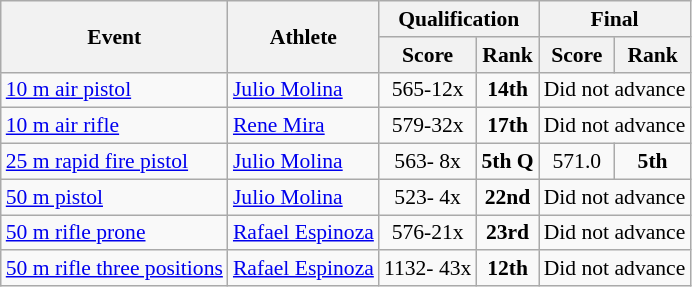<table class="wikitable" style="font-size:90%">
<tr>
<th rowspan="2">Event</th>
<th rowspan="2">Athlete</th>
<th colspan="2">Qualification</th>
<th colspan="2">Final</th>
</tr>
<tr>
<th>Score</th>
<th>Rank</th>
<th>Score</th>
<th>Rank</th>
</tr>
<tr>
<td><a href='#'>10 m air pistol</a></td>
<td><a href='#'>Julio Molina</a></td>
<td align=center>565-12x</td>
<td align=center><strong>14th</strong></td>
<td align=center colspan=2>Did not advance</td>
</tr>
<tr>
<td><a href='#'>10 m air rifle</a></td>
<td><a href='#'>Rene Mira</a></td>
<td align=center>579-32x</td>
<td align=center><strong>17th</strong></td>
<td align=center colspan=2>Did not advance</td>
</tr>
<tr>
<td><a href='#'>25 m rapid fire pistol</a></td>
<td><a href='#'>Julio Molina</a></td>
<td align=center>563- 8x</td>
<td align=center><strong>5th Q</strong></td>
<td align=center>571.0</td>
<td align=center><strong>5th</strong></td>
</tr>
<tr>
<td><a href='#'>50 m pistol</a></td>
<td><a href='#'>Julio Molina</a></td>
<td align=center>523- 4x</td>
<td align=center><strong>22nd</strong></td>
<td align=center colspan=2>Did not advance</td>
</tr>
<tr>
<td><a href='#'>50 m rifle prone</a></td>
<td><a href='#'>Rafael Espinoza</a></td>
<td align=center>576-21x</td>
<td align=center><strong>23rd</strong></td>
<td align=center colspan=2>Did not advance</td>
</tr>
<tr>
<td><a href='#'>50 m rifle three positions</a></td>
<td><a href='#'>Rafael Espinoza</a></td>
<td align=center>1132- 43x</td>
<td align=center><strong>12th</strong></td>
<td align=center colspan=2>Did not advance</td>
</tr>
</table>
